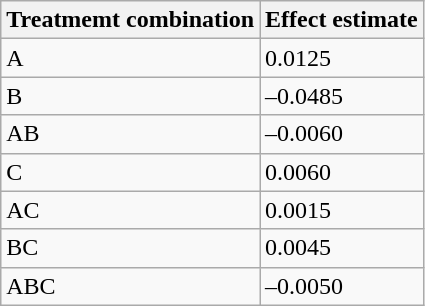<table class="wikitable">
<tr>
<th>Treatmemt combination</th>
<th>Effect estimate</th>
</tr>
<tr>
<td>A</td>
<td>0.0125</td>
</tr>
<tr>
<td>B</td>
<td>–0.0485</td>
</tr>
<tr>
<td>AB</td>
<td>–0.0060</td>
</tr>
<tr>
<td>C</td>
<td>0.0060</td>
</tr>
<tr>
<td>AC</td>
<td>0.0015</td>
</tr>
<tr>
<td>BC</td>
<td>0.0045</td>
</tr>
<tr>
<td>ABC</td>
<td>–0.0050</td>
</tr>
</table>
